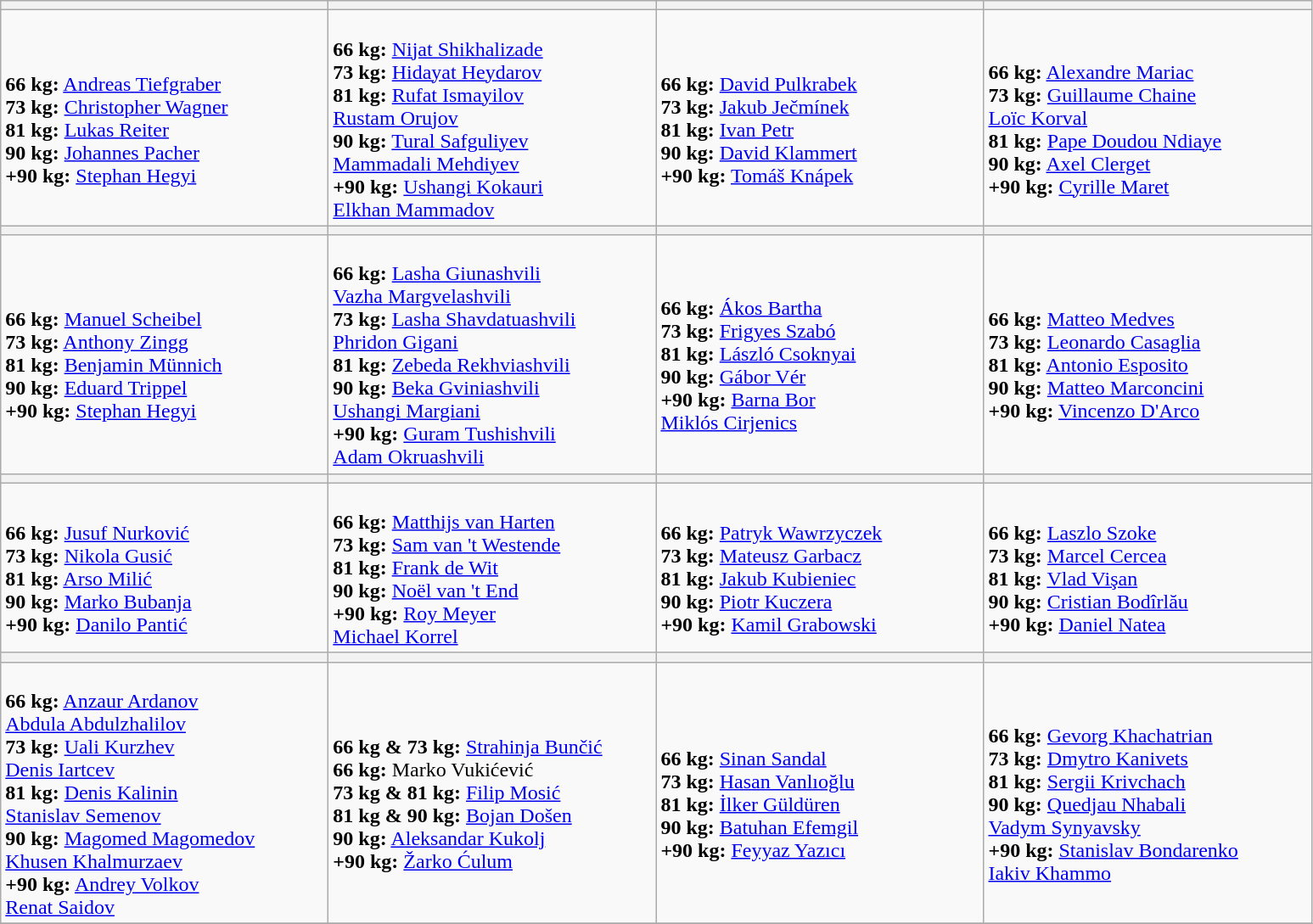<table class=wikitable>
<tr>
<th width=250></th>
<th width=250></th>
<th width=250></th>
<th width=250></th>
</tr>
<tr>
<td><br><strong>66 kg:</strong> <a href='#'>Andreas Tiefgraber</a><br><strong>73 kg:</strong> <a href='#'>Christopher Wagner</a><br><strong>81 kg:</strong> <a href='#'>Lukas Reiter</a><br><strong>90 kg:</strong> <a href='#'>Johannes Pacher</a><br><strong>+90 kg:</strong> <a href='#'>Stephan Hegyi</a></td>
<td><br><strong>66 kg:</strong> <a href='#'>Nijat Shikhalizade</a><br><strong>73 kg:</strong> <a href='#'>Hidayat Heydarov</a><br><strong>81 kg:</strong> <a href='#'>Rufat Ismayilov</a><br><a href='#'>Rustam Orujov</a><br><strong>90 kg:</strong> <a href='#'>Tural Safguliyev</a><br><a href='#'>Mammadali Mehdiyev</a><br><strong>+90 kg:</strong> <a href='#'>Ushangi Kokauri</a><br><a href='#'>Elkhan Mammadov</a></td>
<td><br><strong>66 kg:</strong> <a href='#'>David Pulkrabek</a><br><strong>73 kg:</strong> <a href='#'>Jakub Ječmínek</a><br><strong>81 kg:</strong> <a href='#'>Ivan Petr</a><br><strong>90 kg:</strong> <a href='#'>David Klammert</a><br><strong>+90 kg:</strong> <a href='#'>Tomáš Knápek</a></td>
<td><br><strong>66 kg:</strong> <a href='#'>Alexandre Mariac</a><br><strong>73 kg:</strong> <a href='#'>Guillaume Chaine</a><br><a href='#'>Loïc Korval</a><br><strong>81 kg:</strong> <a href='#'>Pape Doudou Ndiaye</a><br><strong>90 kg:</strong> <a href='#'>Axel Clerget</a><br><strong>+90 kg:</strong> <a href='#'>Cyrille Maret</a></td>
</tr>
<tr>
<th width=250></th>
<th width=250></th>
<th width=250></th>
<th width=250></th>
</tr>
<tr>
<td><br><strong>66 kg:</strong> <a href='#'>Manuel Scheibel</a><br><strong>73 kg:</strong> <a href='#'>Anthony Zingg</a><br><strong>81 kg:</strong> <a href='#'>Benjamin Münnich</a><br><strong>90 kg:</strong> <a href='#'>Eduard Trippel</a><br><strong>+90 kg:</strong> <a href='#'>Stephan Hegyi</a></td>
<td><br><strong>66 kg:</strong> <a href='#'>Lasha Giunashvili</a><br><a href='#'>Vazha Margvelashvili</a><br><strong>73 kg:</strong> <a href='#'>Lasha Shavdatuashvili</a><br><a href='#'>Phridon Gigani</a><br><strong>81 kg:</strong> <a href='#'>Zebeda Rekhviashvili</a><br><strong>90 kg:</strong> <a href='#'>Beka Gviniashvili</a><br><a href='#'>Ushangi Margiani</a><br><strong>+90 kg:</strong> <a href='#'>Guram Tushishvili</a><br><a href='#'>Adam Okruashvili</a></td>
<td><br><strong>66 kg:</strong> <a href='#'>Ákos Bartha</a><br><strong>73 kg:</strong> <a href='#'>Frigyes Szabó</a><br><strong>81 kg:</strong> <a href='#'>László Csoknyai</a><br><strong>90 kg:</strong> <a href='#'>Gábor Vér</a><br><strong>+90 kg:</strong> <a href='#'>Barna Bor</a><br><a href='#'>Miklós Cirjenics</a></td>
<td><br><strong>66 kg:</strong> <a href='#'>Matteo Medves</a><br><strong>73 kg:</strong> <a href='#'>Leonardo Casaglia</a><br><strong>81 kg:</strong> <a href='#'>Antonio Esposito</a><br><strong>90 kg:</strong> <a href='#'>Matteo Marconcini</a><br><strong>+90 kg:</strong> <a href='#'>Vincenzo D'Arco</a></td>
</tr>
<tr>
<th width=250></th>
<th width=250></th>
<th width=250></th>
<th width=250></th>
</tr>
<tr>
<td><br><strong>66 kg:</strong> <a href='#'>Jusuf Nurković</a><br><strong>73 kg:</strong> <a href='#'>Nikola Gusić</a><br><strong>81 kg:</strong> <a href='#'>Arso Milić</a><br><strong>90 kg:</strong> <a href='#'>Marko Bubanja</a><br><strong>+90 kg:</strong> <a href='#'>Danilo Pantić</a></td>
<td><br><strong>66 kg:</strong> <a href='#'>Matthijs van Harten</a><br><strong>73 kg:</strong> <a href='#'>Sam van 't Westende</a><br><strong>81 kg:</strong> <a href='#'>Frank de Wit</a><br><strong>90 kg:</strong> <a href='#'>Noël van 't End</a><br><strong>+90 kg:</strong> <a href='#'>Roy Meyer</a><br><a href='#'>Michael Korrel</a></td>
<td><br><strong>66 kg:</strong> <a href='#'>Patryk Wawrzyczek</a><br><strong>73 kg:</strong> <a href='#'>Mateusz Garbacz</a><br><strong>81 kg:</strong> <a href='#'>Jakub Kubieniec</a><br><strong>90 kg:</strong> <a href='#'>Piotr Kuczera</a><br><strong>+90 kg:</strong> <a href='#'>Kamil Grabowski</a></td>
<td><br><strong>66 kg:</strong> <a href='#'>Laszlo Szoke</a><br><strong>73 kg:</strong> <a href='#'>Marcel Cercea</a><br><strong>81 kg:</strong> <a href='#'>Vlad Vişan</a><br><strong>90 kg:</strong> <a href='#'>Cristian Bodîrlău</a><br><strong>+90 kg:</strong> <a href='#'>Daniel Natea</a></td>
</tr>
<tr>
<th width=250></th>
<th width=250></th>
<th width=250></th>
<th width=250></th>
</tr>
<tr>
<td><br><strong>66 kg:</strong> <a href='#'>Anzaur Ardanov</a><br><a href='#'>Abdula Abdulzhalilov</a><br><strong>73 kg:</strong> <a href='#'>Uali Kurzhev</a><br><a href='#'>Denis Iartcev</a><br><strong>81 kg:</strong> <a href='#'>Denis Kalinin</a><br><a href='#'>Stanislav Semenov</a><br><strong>90 kg:</strong> <a href='#'>Magomed Magomedov</a><br><a href='#'>Khusen Khalmurzaev</a><br><strong>+90 kg:</strong> <a href='#'>Andrey Volkov</a><br><a href='#'>Renat Saidov</a></td>
<td><br><strong>66 kg & 73 kg:</strong> <a href='#'>Strahinja Bunčić</a><br> <strong>66 kg:</strong> Marko Vukićević<br><strong>73 kg & 81 kg:</strong> <a href='#'>Filip Mosić</a><br><strong>81 kg & 90 kg:</strong> <a href='#'>Bojan Došen</a><br><strong>90 kg:</strong> <a href='#'>Aleksandar Kukolj</a><br><strong>+90 kg:</strong> <a href='#'>Žarko Ćulum</a></td>
<td><br><strong>66 kg:</strong> <a href='#'>Sinan Sandal</a><br><strong>73 kg:</strong> <a href='#'>Hasan Vanlıoğlu</a><br><strong>81 kg:</strong> <a href='#'>İlker Güldüren</a><br><strong>90 kg:</strong> <a href='#'>Batuhan Efemgil</a><br><strong>+90 kg:</strong> <a href='#'>Feyyaz Yazıcı</a></td>
<td><br><strong>66 kg:</strong> <a href='#'>Gevorg Khachatrian</a><br><strong>73 kg:</strong> <a href='#'>Dmytro Kanivets</a><br><strong>81 kg:</strong> <a href='#'>Sergii Krivchach</a><br><strong>90 kg:</strong> <a href='#'>Quedjau Nhabali</a><br><a href='#'>Vadym Synyavsky</a><br><strong>+90 kg:</strong> <a href='#'>Stanislav Bondarenko</a><br><a href='#'>Iakiv Khammo</a></td>
</tr>
<tr>
</tr>
</table>
